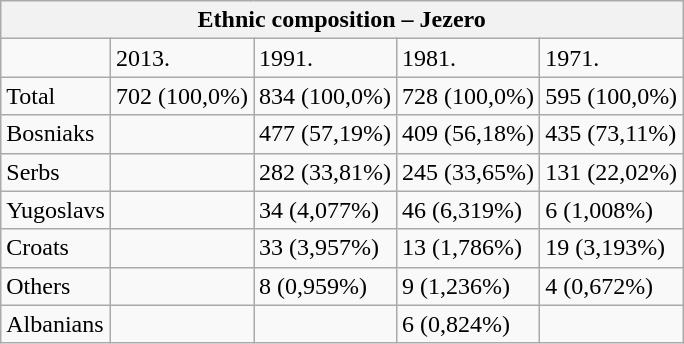<table class="wikitable">
<tr>
<th colspan="8">Ethnic composition – Jezero</th>
</tr>
<tr>
<td></td>
<td>2013.</td>
<td>1991.</td>
<td>1981.</td>
<td>1971.</td>
</tr>
<tr>
<td>Total</td>
<td>702 (100,0%)</td>
<td>834 (100,0%)</td>
<td>728 (100,0%)</td>
<td>595 (100,0%)</td>
</tr>
<tr>
<td>Bosniaks</td>
<td></td>
<td>477 (57,19%)</td>
<td>409 (56,18%)</td>
<td>435 (73,11%)</td>
</tr>
<tr>
<td>Serbs</td>
<td></td>
<td>282 (33,81%)</td>
<td>245 (33,65%)</td>
<td>131 (22,02%)</td>
</tr>
<tr>
<td>Yugoslavs</td>
<td></td>
<td>34 (4,077%)</td>
<td>46 (6,319%)</td>
<td>6 (1,008%)</td>
</tr>
<tr>
<td>Croats</td>
<td></td>
<td>33 (3,957%)</td>
<td>13 (1,786%)</td>
<td>19 (3,193%)</td>
</tr>
<tr>
<td>Others</td>
<td></td>
<td>8 (0,959%)</td>
<td>9 (1,236%)</td>
<td>4 (0,672%)</td>
</tr>
<tr>
<td>Albanians</td>
<td></td>
<td></td>
<td>6 (0,824%)</td>
<td></td>
</tr>
</table>
